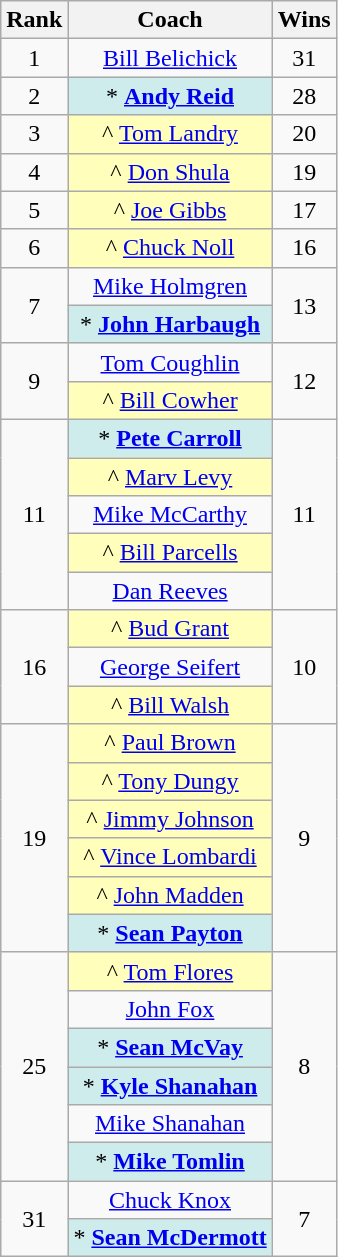<table class="wikitable sortable" align="center">
<tr>
<th><strong>Rank</strong></th>
<th><strong>Coach</strong></th>
<th><strong>Wins</strong></th>
</tr>
<tr align="center">
<td>1</td>
<td><a href='#'>Bill Belichick</a></td>
<td>31</td>
</tr>
<tr align="center">
<td>2</td>
<td style=background:#cfecec;">*  <strong><a href='#'>Andy Reid</a></strong></td>
<td>28</td>
</tr>
<tr align="center">
<td>3</td>
<td style=background:#ffb;">^ <a href='#'>Tom Landry</a></td>
<td>20</td>
</tr>
<tr align="center">
<td>4</td>
<td style=background:#ffb;">^ <a href='#'>Don Shula</a></td>
<td>19</td>
</tr>
<tr align="center">
<td>5</td>
<td style=background:#ffb;">^ <a href='#'>Joe Gibbs</a></td>
<td>17</td>
</tr>
<tr align="center">
<td>6</td>
<td style=background:#ffb;">^ <a href='#'>Chuck Noll</a></td>
<td>16</td>
</tr>
<tr align="center">
<td rowspan="2">7</td>
<td><a href='#'>Mike Holmgren</a></td>
<td rowspan="2">13</td>
</tr>
<tr align="center">
<td style=background:#cfecec;">*  <strong><a href='#'>John Harbaugh</a></strong></td>
</tr>
<tr align="center">
<td rowspan="2">9</td>
<td><a href='#'>Tom Coughlin</a></td>
<td rowspan="2">12</td>
</tr>
<tr align="center">
<td style=background:#ffb;">^ <a href='#'>Bill Cowher</a></td>
</tr>
<tr align="center">
<td rowspan="5">11</td>
<td style=background:#cfecec;">*  <strong><a href='#'>Pete Carroll</a></strong></td>
<td rowspan="5">11</td>
</tr>
<tr align="center">
<td style=background:#ffb;">^ <a href='#'>Marv Levy</a></td>
</tr>
<tr align="center">
<td><a href='#'>Mike McCarthy</a></td>
</tr>
<tr align="center">
<td style=background:#ffb;">^ <a href='#'>Bill Parcells</a></td>
</tr>
<tr align="center">
<td><a href='#'>Dan Reeves</a></td>
</tr>
<tr align="center">
<td rowspan="3">16</td>
<td style=background:#ffb;">^ <a href='#'>Bud Grant</a></td>
<td rowspan="3">10</td>
</tr>
<tr align="center">
<td><a href='#'>George Seifert</a></td>
</tr>
<tr align="center">
<td style=background:#ffb;">^ <a href='#'>Bill Walsh</a></td>
</tr>
<tr align="center">
<td rowspan="6">19</td>
<td style=background:#ffb;">^ <a href='#'>Paul Brown</a></td>
<td rowspan="6">9</td>
</tr>
<tr align="center">
<td style=background:#ffb;">^ <a href='#'>Tony Dungy</a></td>
</tr>
<tr align="center">
<td style=background:#ffb;">^ <a href='#'>Jimmy Johnson</a></td>
</tr>
<tr align="center">
<td style=background:#ffb;">^ <a href='#'>Vince Lombardi</a></td>
</tr>
<tr align="center">
<td style=background:#ffb;">^ <a href='#'>John Madden</a></td>
</tr>
<tr align="center">
<td style=background:#cfecec;">* <strong><a href='#'>Sean Payton</a></strong></td>
</tr>
<tr align="center">
<td rowspan="6">25</td>
<td style=background:#ffb;">^ <a href='#'>Tom Flores</a></td>
<td rowspan="6">8</td>
</tr>
<tr align="center">
<td><a href='#'>John Fox</a></td>
</tr>
<tr align="center">
<td style=background:#cfecec;">* <strong><a href='#'>Sean McVay</a></strong></td>
</tr>
<tr align="center">
<td style=background:#cfecec;">* <strong><a href='#'>Kyle Shanahan</a></strong></td>
</tr>
<tr align="center">
<td><a href='#'>Mike Shanahan</a></td>
</tr>
<tr align="center">
<td style=background:#cfecec;">* <strong><a href='#'>Mike Tomlin</a></strong></td>
</tr>
<tr align="center">
<td rowspan="2">31</td>
<td><a href='#'>Chuck Knox</a></td>
<td rowspan="2">7</td>
</tr>
<tr align="center">
<td style=background:#cfecec;">* <strong><a href='#'>Sean McDermott</a></strong></td>
</tr>
</table>
